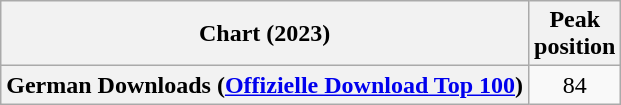<table class="wikitable plainrowheaders">
<tr>
<th scope="col">Chart (2023)</th>
<th scope="col">Peak<br>position</th>
</tr>
<tr>
<th scope="row">German Downloads (<a href='#'>Offizielle Download Top 100</a>)</th>
<td style="text-align:center;">84</td>
</tr>
</table>
